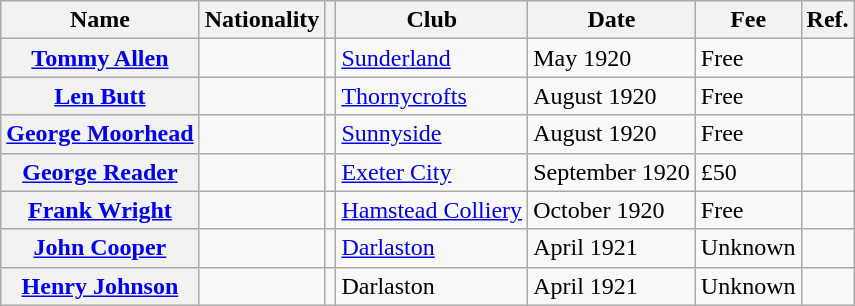<table class="wikitable plainrowheaders">
<tr>
<th scope="col">Name</th>
<th scope="col">Nationality</th>
<th scope="col"></th>
<th scope="col">Club</th>
<th scope="col">Date</th>
<th scope="col">Fee</th>
<th scope="col">Ref.</th>
</tr>
<tr>
<th scope="row"><a href='#'>Tommy Allen</a></th>
<td></td>
<td align="center"></td>
<td> <a href='#'>Sunderland</a></td>
<td>May 1920</td>
<td>Free</td>
<td align="center"></td>
</tr>
<tr>
<th scope="row"><a href='#'>Len Butt</a></th>
<td></td>
<td align="center"></td>
<td> <a href='#'>Thornycrofts</a></td>
<td>August 1920</td>
<td>Free</td>
<td align="center"></td>
</tr>
<tr>
<th scope="row"><a href='#'>George Moorhead</a></th>
<td></td>
<td align="center"></td>
<td> <a href='#'>Sunnyside</a></td>
<td>August 1920</td>
<td>Free</td>
<td align="center"></td>
</tr>
<tr>
<th scope="row"><a href='#'>George Reader</a></th>
<td></td>
<td align="center"></td>
<td> <a href='#'>Exeter City</a></td>
<td>September 1920</td>
<td>£50</td>
<td align="center"></td>
</tr>
<tr>
<th scope="row"><a href='#'>Frank Wright</a></th>
<td></td>
<td align="center"></td>
<td> <a href='#'>Hamstead Colliery</a></td>
<td>October 1920</td>
<td>Free</td>
<td align="center"></td>
</tr>
<tr>
<th scope="row"><a href='#'>John Cooper</a></th>
<td></td>
<td align="center"></td>
<td> <a href='#'>Darlaston</a></td>
<td>April 1921</td>
<td>Unknown</td>
<td align="center"></td>
</tr>
<tr>
<th scope="row"><a href='#'>Henry Johnson</a></th>
<td></td>
<td align="center"></td>
<td> Darlaston</td>
<td>April 1921</td>
<td>Unknown</td>
<td align="center"></td>
</tr>
</table>
